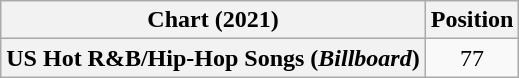<table class="wikitable plainrowheaders" style="text-align:center">
<tr>
<th scope="col">Chart (2021)</th>
<th scope="col">Position</th>
</tr>
<tr>
<th scope="row">US Hot R&B/Hip-Hop Songs (<em>Billboard</em>)</th>
<td>77</td>
</tr>
</table>
